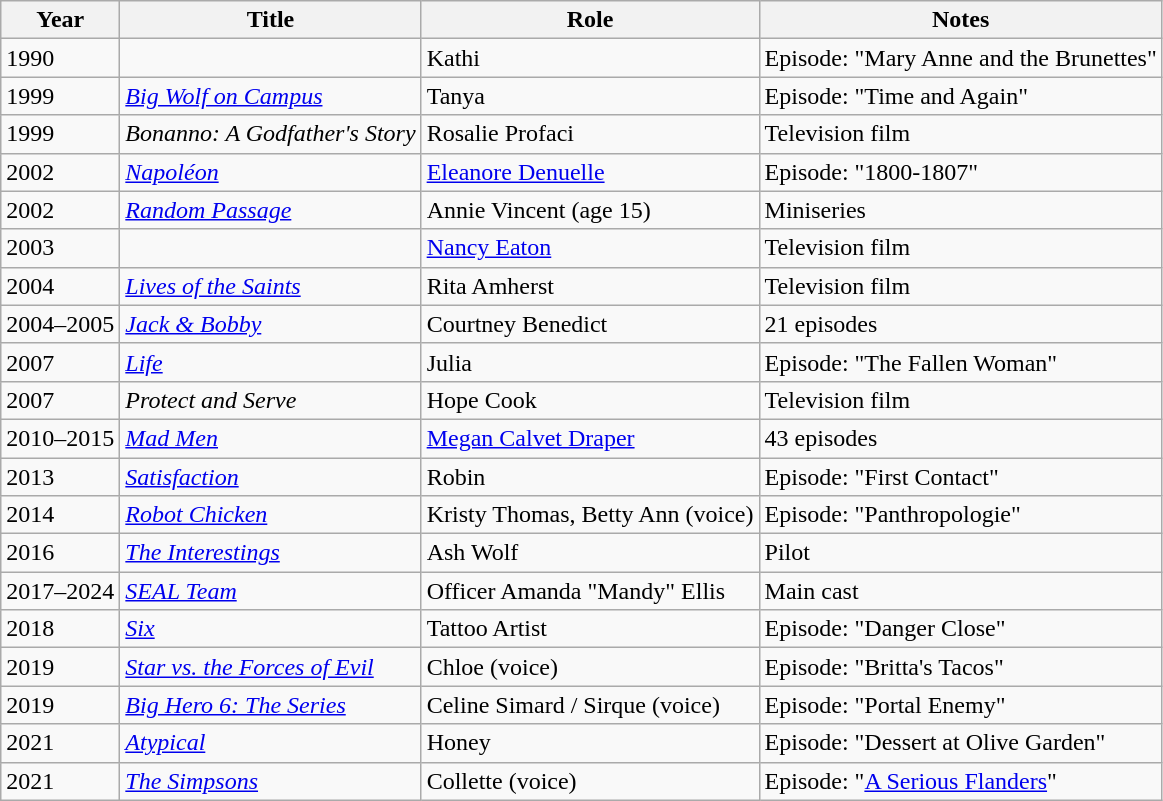<table class="wikitable sortable">
<tr>
<th>Year</th>
<th>Title</th>
<th>Role</th>
<th class="unsortable">Notes</th>
</tr>
<tr>
<td>1990</td>
<td><em></em></td>
<td>Kathi</td>
<td>Episode: "Mary Anne and the Brunettes"</td>
</tr>
<tr>
<td>1999</td>
<td><em><a href='#'>Big Wolf on Campus</a></em></td>
<td>Tanya</td>
<td>Episode: "Time and Again"</td>
</tr>
<tr>
<td>1999</td>
<td><em>Bonanno: A Godfather's Story</em></td>
<td>Rosalie Profaci</td>
<td>Television film</td>
</tr>
<tr>
<td>2002</td>
<td><em><a href='#'>Napoléon</a></em></td>
<td><a href='#'>Eleanore Denuelle</a></td>
<td>Episode: "1800-1807"</td>
</tr>
<tr>
<td>2002</td>
<td><em><a href='#'>Random Passage</a></em></td>
<td>Annie Vincent (age 15)</td>
<td>Miniseries</td>
</tr>
<tr>
<td>2003</td>
<td><em></em></td>
<td><a href='#'>Nancy Eaton</a></td>
<td>Television film</td>
</tr>
<tr>
<td>2004</td>
<td><em><a href='#'>Lives of the Saints</a></em></td>
<td>Rita Amherst</td>
<td>Television film</td>
</tr>
<tr>
<td>2004–2005</td>
<td><em><a href='#'>Jack & Bobby</a></em></td>
<td>Courtney Benedict</td>
<td>21 episodes</td>
</tr>
<tr>
<td>2007</td>
<td><em><a href='#'>Life</a></em></td>
<td>Julia</td>
<td>Episode: "The Fallen Woman"</td>
</tr>
<tr>
<td>2007</td>
<td><em>Protect and Serve</em></td>
<td>Hope Cook</td>
<td>Television film</td>
</tr>
<tr>
<td>2010–2015</td>
<td><em><a href='#'>Mad Men</a></em></td>
<td><a href='#'>Megan Calvet Draper</a></td>
<td>43 episodes</td>
</tr>
<tr>
<td>2013</td>
<td><em><a href='#'>Satisfaction</a></em></td>
<td>Robin</td>
<td>Episode: "First Contact"</td>
</tr>
<tr>
<td>2014</td>
<td><em><a href='#'>Robot Chicken</a></em></td>
<td>Kristy Thomas, Betty Ann (voice)</td>
<td>Episode: "Panthropologie"</td>
</tr>
<tr>
<td>2016</td>
<td data-sort-value="Interestings, The"><em><a href='#'>The Interestings</a></em></td>
<td>Ash Wolf</td>
<td>Pilot</td>
</tr>
<tr>
<td>2017–2024</td>
<td><em><a href='#'>SEAL Team</a></em></td>
<td>Officer Amanda "Mandy" Ellis</td>
<td>Main cast</td>
</tr>
<tr>
<td>2018</td>
<td><em><a href='#'>Six</a></em></td>
<td>Tattoo Artist</td>
<td>Episode: "Danger Close"</td>
</tr>
<tr>
<td>2019</td>
<td><em><a href='#'>Star vs. the Forces of Evil</a></em></td>
<td>Chloe (voice)</td>
<td>Episode: "Britta's Tacos"</td>
</tr>
<tr>
<td>2019</td>
<td><em><a href='#'>Big Hero 6: The Series</a></em></td>
<td>Celine Simard / Sirque (voice)</td>
<td>Episode: "Portal Enemy"</td>
</tr>
<tr>
<td>2021</td>
<td><em><a href='#'>Atypical</a></em></td>
<td>Honey</td>
<td>Episode: "Dessert at Olive Garden"</td>
</tr>
<tr>
<td>2021</td>
<td data-sort-value="Simpsons, The"><em><a href='#'>The Simpsons</a></em></td>
<td>Collette (voice)</td>
<td>Episode: "<a href='#'>A Serious Flanders</a>"</td>
</tr>
</table>
